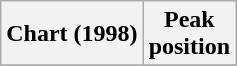<table class="wikitable sortable">
<tr>
<th>Chart (1998)</th>
<th>Peak<br>position</th>
</tr>
<tr>
</tr>
</table>
